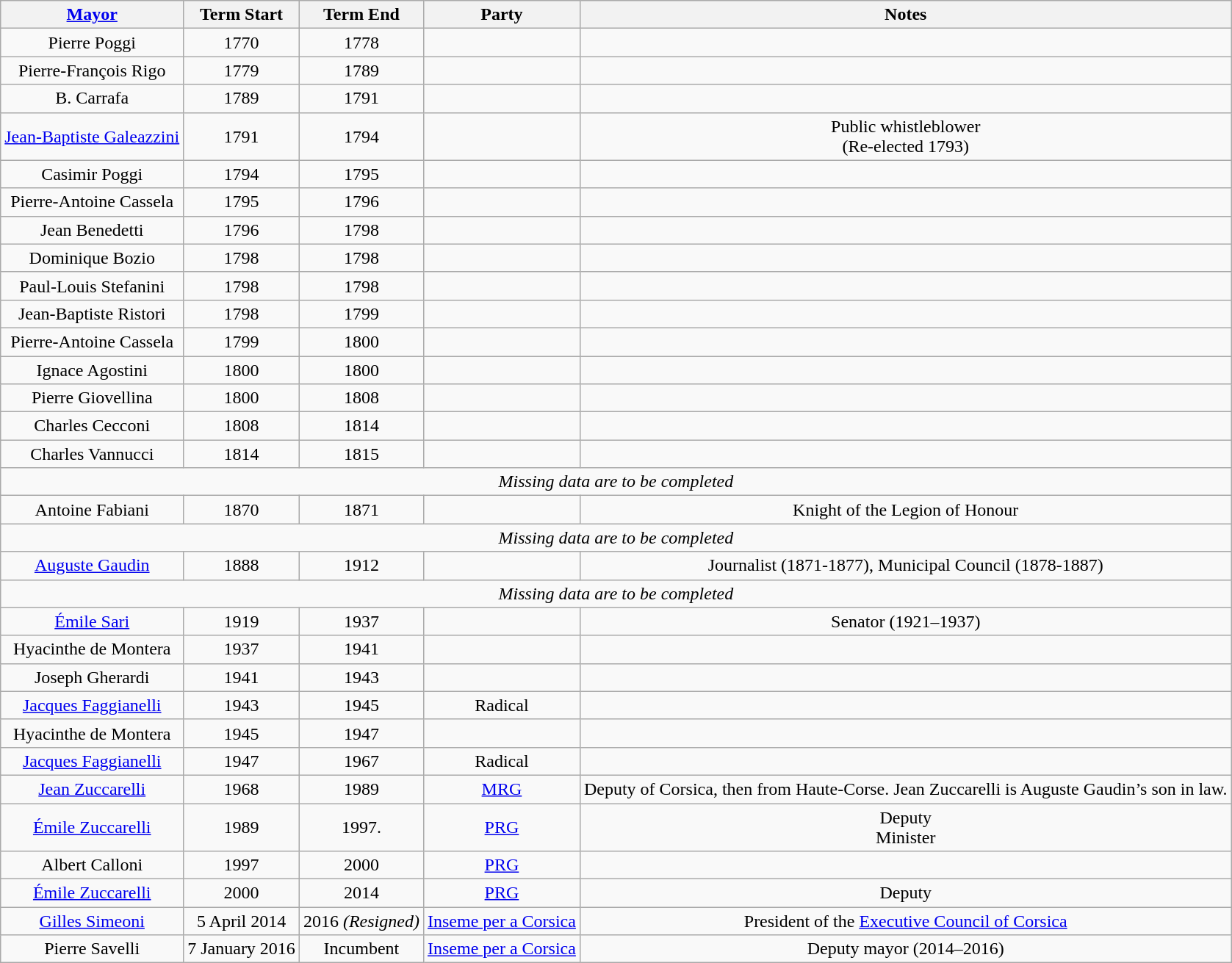<table class="wikitable plainrowheaders" style="text-align:center">
<tr>
<th><a href='#'>Mayor</a></th>
<th>Term Start</th>
<th>Term End</th>
<th>Party</th>
<th>Notes</th>
</tr>
<tr>
<td>Pierre Poggi</td>
<td>1770</td>
<td>1778</td>
<td></td>
<td></td>
</tr>
<tr>
<td>Pierre-François Rigo</td>
<td>1779</td>
<td>1789</td>
<td></td>
<td></td>
</tr>
<tr>
<td>B. Carrafa</td>
<td>1789</td>
<td>1791</td>
<td></td>
<td></td>
</tr>
<tr>
<td><a href='#'>Jean-Baptiste Galeazzini</a></td>
<td>1791</td>
<td>1794</td>
<td></td>
<td>Public whistleblower<br>(Re-elected 1793)</td>
</tr>
<tr>
<td>Casimir Poggi</td>
<td>1794</td>
<td>1795</td>
<td></td>
<td></td>
</tr>
<tr>
<td>Pierre-Antoine Cassela</td>
<td>1795</td>
<td>1796</td>
<td></td>
<td></td>
</tr>
<tr>
<td>Jean Benedetti</td>
<td>1796</td>
<td>1798</td>
<td></td>
<td></td>
</tr>
<tr>
<td>Dominique Bozio</td>
<td>1798</td>
<td>1798</td>
<td></td>
<td></td>
</tr>
<tr>
<td>Paul-Louis Stefanini</td>
<td>1798</td>
<td>1798</td>
<td></td>
<td></td>
</tr>
<tr>
<td>Jean-Baptiste Ristori</td>
<td>1798</td>
<td>1799</td>
<td></td>
<td></td>
</tr>
<tr>
<td>Pierre-Antoine Cassela</td>
<td>1799</td>
<td>1800</td>
<td></td>
<td></td>
</tr>
<tr>
<td>Ignace Agostini</td>
<td>1800</td>
<td>1800</td>
<td></td>
<td></td>
</tr>
<tr>
<td>Pierre Giovellina</td>
<td>1800</td>
<td>1808</td>
<td></td>
<td></td>
</tr>
<tr>
<td>Charles Cecconi</td>
<td>1808</td>
<td>1814</td>
<td></td>
<td></td>
</tr>
<tr>
<td>Charles Vannucci</td>
<td>1814</td>
<td>1815</td>
<td></td>
<td></td>
</tr>
<tr>
<td colspan=5><em>Missing data are to be completed</em></td>
</tr>
<tr>
<td>Antoine Fabiani</td>
<td>1870</td>
<td>1871</td>
<td></td>
<td>Knight of the Legion of Honour</td>
</tr>
<tr>
<td colspan=5><em>Missing data are to be completed</em></td>
</tr>
<tr>
<td><a href='#'>Auguste Gaudin</a></td>
<td>1888</td>
<td>1912</td>
<td></td>
<td>Journalist (1871-1877), Municipal Council (1878-1887)</td>
</tr>
<tr>
<td colspan=5><em>Missing data are to be completed</em></td>
</tr>
<tr>
<td><a href='#'>Émile Sari</a></td>
<td>1919</td>
<td>1937</td>
<td></td>
<td>Senator (1921–1937)</td>
</tr>
<tr>
<td>Hyacinthe de Montera</td>
<td>1937</td>
<td>1941</td>
<td></td>
<td></td>
</tr>
<tr>
<td>Joseph Gherardi</td>
<td>1941</td>
<td>1943</td>
<td></td>
<td></td>
</tr>
<tr>
<td><a href='#'>Jacques Faggianelli</a></td>
<td>1943</td>
<td>1945</td>
<td>Radical</td>
<td></td>
</tr>
<tr>
<td>Hyacinthe de Montera</td>
<td>1945</td>
<td>1947</td>
<td></td>
<td></td>
</tr>
<tr>
<td><a href='#'>Jacques Faggianelli</a></td>
<td>1947</td>
<td>1967</td>
<td>Radical</td>
<td></td>
</tr>
<tr>
<td><a href='#'>Jean Zuccarelli</a></td>
<td>1968</td>
<td>1989</td>
<td><a href='#'>MRG</a></td>
<td>Deputy of Corsica, then from Haute-Corse. Jean Zuccarelli is Auguste Gaudin’s son in law.</td>
</tr>
<tr>
<td><a href='#'>Émile Zuccarelli</a></td>
<td>1989</td>
<td>1997.</td>
<td><a href='#'>PRG</a></td>
<td>Deputy<br>Minister</td>
</tr>
<tr>
<td>Albert Calloni</td>
<td>1997</td>
<td>2000</td>
<td><a href='#'>PRG</a></td>
<td></td>
</tr>
<tr>
<td><a href='#'>Émile Zuccarelli</a></td>
<td>2000</td>
<td>2014</td>
<td><a href='#'>PRG</a></td>
<td>Deputy</td>
</tr>
<tr>
<td><a href='#'>Gilles Simeoni</a></td>
<td>5 April 2014</td>
<td>2016 <em>(Resigned)</em></td>
<td><a href='#'>Inseme per a Corsica</a></td>
<td>President of the <a href='#'>Executive Council of Corsica</a></td>
</tr>
<tr>
<td>Pierre Savelli</td>
<td>7 January 2016</td>
<td>Incumbent</td>
<td><a href='#'>Inseme per a Corsica</a></td>
<td>Deputy mayor (2014–2016)</td>
</tr>
</table>
